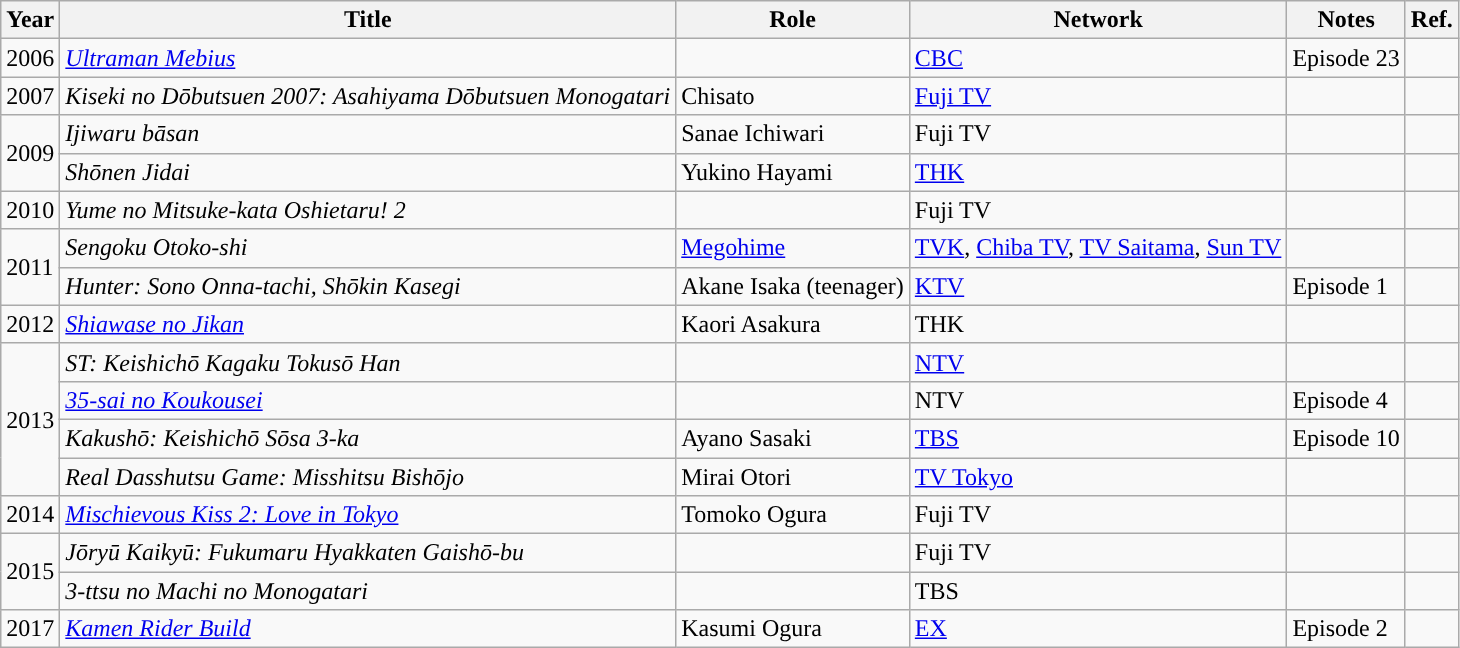<table class="wikitable">
<tr>
<th>Year</th>
<th>Title</th>
<th>Role</th>
<th>Network</th>
<th>Notes</th>
<th>Ref.</th>
</tr>
<tr>
<td>2006</td>
<td><em><a href='#'>Ultraman Mebius</a></em></td>
<td></td>
<td><a href='#'>CBC</a></td>
<td>Episode 23</td>
<td></td>
</tr>
<tr>
<td>2007</td>
<td><em>Kiseki no Dōbutsuen 2007: Asahiyama Dōbutsuen Monogatari</em></td>
<td>Chisato</td>
<td><a href='#'>Fuji TV</a></td>
<td></td>
<td></td>
</tr>
<tr>
<td rowspan="2'">2009</td>
<td><em>Ijiwaru bāsan</em></td>
<td>Sanae Ichiwari</td>
<td>Fuji TV</td>
<td></td>
<td></td>
</tr>
<tr>
<td><em>Shōnen Jidai</em></td>
<td>Yukino Hayami</td>
<td><a href='#'>THK</a></td>
<td></td>
<td></td>
</tr>
<tr>
<td>2010</td>
<td><em>Yume no Mitsuke-kata Oshietaru! 2</em></td>
<td></td>
<td>Fuji TV</td>
<td></td>
<td></td>
</tr>
<tr>
<td rowspan="2">2011</td>
<td><em>Sengoku Otoko-shi</em></td>
<td><a href='#'>Megohime</a></td>
<td><a href='#'>TVK</a>, <a href='#'>Chiba TV</a>, <a href='#'>TV Saitama</a>, <a href='#'>Sun TV</a></td>
<td></td>
<td></td>
</tr>
<tr>
<td><em>Hunter: Sono Onna-tachi, Shōkin Kasegi</em></td>
<td>Akane Isaka (teenager)</td>
<td><a href='#'>KTV</a></td>
<td>Episode 1</td>
<td></td>
</tr>
<tr>
<td>2012</td>
<td><em><a href='#'>Shiawase no Jikan</a></em></td>
<td>Kaori Asakura</td>
<td>THK</td>
<td></td>
<td></td>
</tr>
<tr>
<td rowspan="4">2013</td>
<td><em>ST: Keishichō Kagaku Tokusō Han</em></td>
<td></td>
<td><a href='#'>NTV</a></td>
<td></td>
<td></td>
</tr>
<tr>
<td><em><a href='#'>35-sai no Koukousei</a></em></td>
<td></td>
<td>NTV</td>
<td>Episode 4</td>
<td></td>
</tr>
<tr>
<td><em>Kakushō: Keishichō Sōsa 3-ka</em></td>
<td>Ayano Sasaki</td>
<td><a href='#'>TBS</a></td>
<td>Episode 10</td>
<td></td>
</tr>
<tr>
<td><em>Real Dasshutsu Game: Misshitsu Bishōjo</em></td>
<td>Mirai Otori</td>
<td><a href='#'>TV Tokyo</a></td>
<td></td>
<td></td>
</tr>
<tr>
<td>2014</td>
<td><em><a href='#'>Mischievous Kiss 2: Love in Tokyo</a></em></td>
<td>Tomoko Ogura</td>
<td>Fuji TV</td>
<td></td>
<td></td>
</tr>
<tr>
<td rowspan="2">2015</td>
<td><em>Jōryū Kaikyū: Fukumaru Hyakkaten Gaishō-bu</em></td>
<td></td>
<td>Fuji TV</td>
<td></td>
<td></td>
</tr>
<tr>
<td><em>3-ttsu no Machi no Monogatari</em></td>
<td></td>
<td>TBS</td>
<td></td>
<td></td>
</tr>
<tr>
<td>2017</td>
<td><em><a href='#'>Kamen Rider Build</a></em></td>
<td>Kasumi Ogura</td>
<td><a href='#'>EX</a></td>
<td>Episode 2</td>
<td></td>
</tr>
</table>
